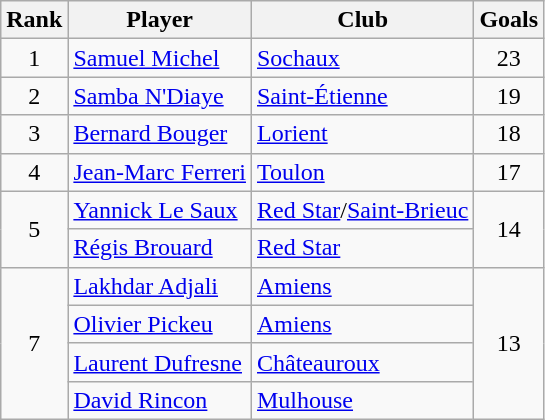<table class="wikitable" style="text-align:center">
<tr>
<th>Rank</th>
<th>Player</th>
<th>Club</th>
<th>Goals</th>
</tr>
<tr>
<td>1</td>
<td align="left"> <a href='#'>Samuel Michel</a></td>
<td align="left"><a href='#'>Sochaux</a></td>
<td>23</td>
</tr>
<tr>
<td>2</td>
<td align="left"> <a href='#'>Samba N'Diaye</a></td>
<td align="left"><a href='#'>Saint-Étienne</a></td>
<td>19</td>
</tr>
<tr>
<td>3</td>
<td align="left"> <a href='#'>Bernard Bouger</a></td>
<td align="left"><a href='#'>Lorient</a></td>
<td>18</td>
</tr>
<tr>
<td>4</td>
<td align="left"> <a href='#'>Jean-Marc Ferreri</a></td>
<td align="left"><a href='#'>Toulon</a></td>
<td>17</td>
</tr>
<tr>
<td rowspan="2">5</td>
<td align="left"> <a href='#'>Yannick Le Saux</a></td>
<td align="left"><a href='#'>Red Star</a>/<a href='#'>Saint-Brieuc</a></td>
<td rowspan="2">14</td>
</tr>
<tr>
<td align="left"> <a href='#'>Régis Brouard</a></td>
<td align="left"><a href='#'>Red Star</a></td>
</tr>
<tr>
<td rowspan="4">7</td>
<td align="left"> <a href='#'>Lakhdar Adjali</a></td>
<td align="left"><a href='#'>Amiens</a></td>
<td rowspan="4">13</td>
</tr>
<tr>
<td align="left"> <a href='#'>Olivier Pickeu</a></td>
<td align="left"><a href='#'>Amiens</a></td>
</tr>
<tr>
<td align="left"> <a href='#'>Laurent Dufresne</a></td>
<td align="left"><a href='#'>Châteauroux</a></td>
</tr>
<tr>
<td align="left"> <a href='#'>David Rincon</a></td>
<td align="left"><a href='#'>Mulhouse</a></td>
</tr>
</table>
